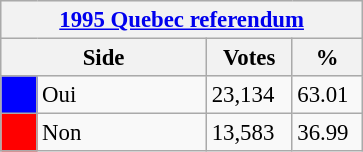<table class="wikitable" style="font-size: 95%; clear:both">
<tr style="background-color:#E9E9E9">
<th colspan=4><a href='#'>1995 Quebec referendum</a></th>
</tr>
<tr style="background-color:#E9E9E9">
<th colspan=2 style="width: 130px">Side</th>
<th style="width: 50px">Votes</th>
<th style="width: 40px">%</th>
</tr>
<tr>
<td bgcolor="blue"></td>
<td>Oui</td>
<td>23,134</td>
<td>63.01</td>
</tr>
<tr>
<td bgcolor="red"></td>
<td>Non</td>
<td>13,583</td>
<td>36.99</td>
</tr>
</table>
